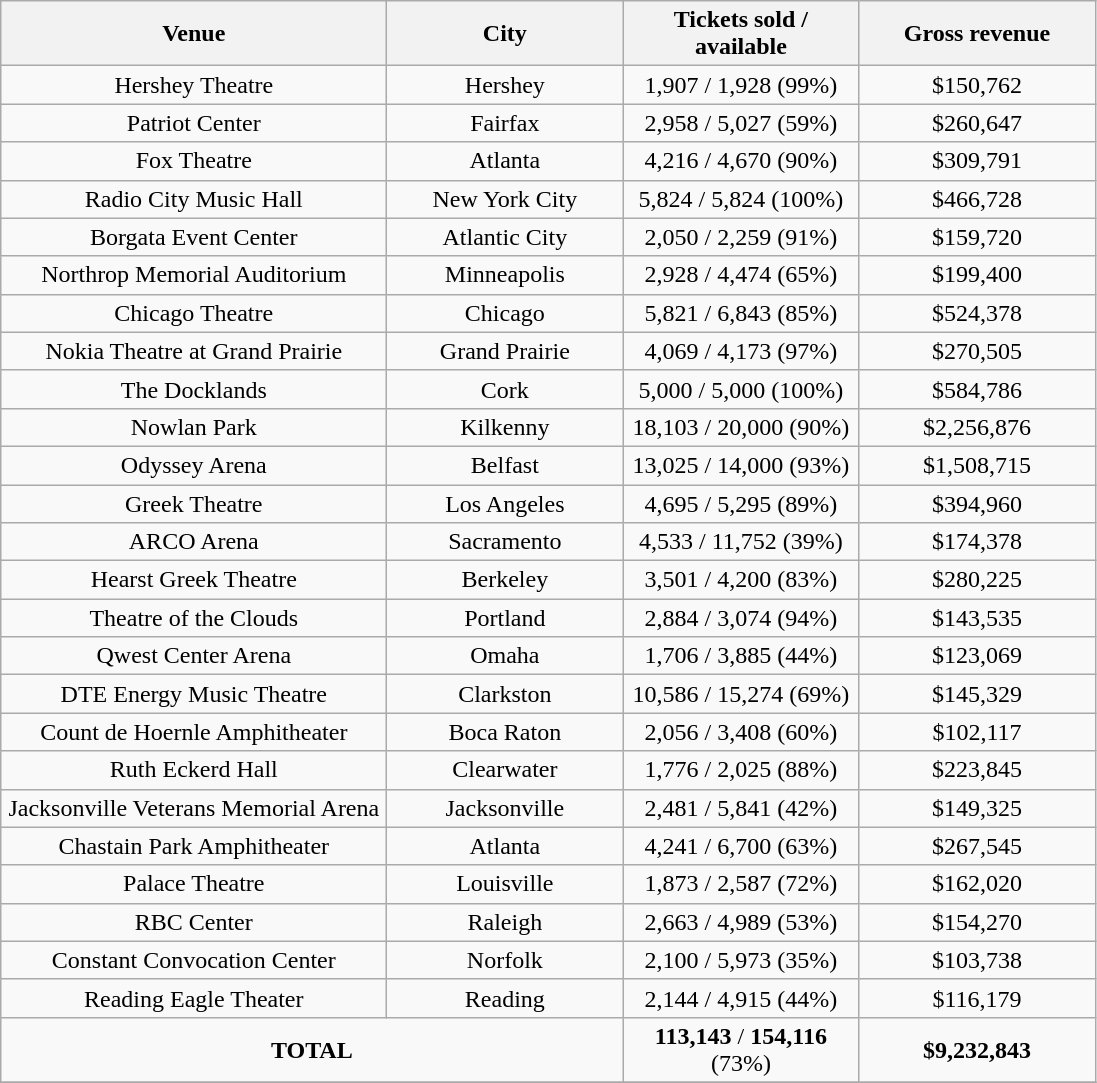<table class="wikitable">
<tr ">
<th style="width:250px;">Venue</th>
<th style="width:150px;">City</th>
<th style="width:150px;">Tickets sold / available</th>
<th style="width:150px;">Gross revenue</th>
</tr>
<tr>
<td align="center">Hershey Theatre</td>
<td align="center">Hershey</td>
<td align="center">1,907 / 1,928 (99%)</td>
<td align="center">$150,762</td>
</tr>
<tr>
<td align="center">Patriot Center</td>
<td align="center">Fairfax</td>
<td align="center">2,958 / 5,027 (59%)</td>
<td align="center">$260,647</td>
</tr>
<tr>
<td align="center">Fox Theatre</td>
<td align="center">Atlanta</td>
<td align="center">4,216 / 4,670 (90%)</td>
<td align="center">$309,791</td>
</tr>
<tr>
<td align="center">Radio City Music Hall</td>
<td align="center">New York City</td>
<td align="center">5,824 / 5,824 (100%)</td>
<td align="center">$466,728</td>
</tr>
<tr>
<td align="center">Borgata Event Center</td>
<td align="center">Atlantic City</td>
<td align="center">2,050 / 2,259 (91%)</td>
<td align="center">$159,720</td>
</tr>
<tr>
<td align="center">Northrop Memorial Auditorium</td>
<td align="center">Minneapolis</td>
<td align="center">2,928 / 4,474 (65%)</td>
<td align="center">$199,400</td>
</tr>
<tr>
<td align="center">Chicago Theatre</td>
<td align="center">Chicago</td>
<td align="center">5,821 / 6,843 (85%)</td>
<td align="center">$524,378</td>
</tr>
<tr>
<td align="center">Nokia Theatre at Grand Prairie</td>
<td align="center">Grand Prairie</td>
<td align="center">4,069 / 4,173 (97%)</td>
<td align="center">$270,505</td>
</tr>
<tr>
<td align="center">The Docklands</td>
<td align="center">Cork</td>
<td align="center">5,000 / 5,000 (100%)</td>
<td align="center">$584,786</td>
</tr>
<tr>
<td align="center">Nowlan Park</td>
<td align="center">Kilkenny</td>
<td align="center">18,103 / 20,000 (90%)</td>
<td align="center">$2,256,876</td>
</tr>
<tr>
<td align="center">Odyssey Arena</td>
<td align="center">Belfast</td>
<td align="center">13,025 / 14,000 (93%)</td>
<td align="center">$1,508,715</td>
</tr>
<tr>
<td align="center">Greek Theatre</td>
<td align="center">Los Angeles</td>
<td align="center">4,695 / 5,295 (89%)</td>
<td align="center">$394,960</td>
</tr>
<tr>
<td align="center">ARCO Arena</td>
<td align="center">Sacramento</td>
<td align="center">4,533 / 11,752 (39%)</td>
<td align="center">$174,378</td>
</tr>
<tr>
<td align="center">Hearst Greek Theatre</td>
<td align="center">Berkeley</td>
<td align="center">3,501 / 4,200 (83%)</td>
<td align="center">$280,225</td>
</tr>
<tr>
<td align="center">Theatre of the Clouds</td>
<td align="center">Portland</td>
<td align="center">2,884 / 3,074 (94%)</td>
<td align="center">$143,535</td>
</tr>
<tr>
<td align="center">Qwest Center Arena</td>
<td align="center">Omaha</td>
<td align="center">1,706 / 3,885 (44%)</td>
<td align="center">$123,069</td>
</tr>
<tr>
<td align="center">DTE Energy Music Theatre</td>
<td align="center">Clarkston</td>
<td align="center">10,586 / 15,274 (69%)</td>
<td align="center">$145,329</td>
</tr>
<tr>
<td align="center">Count de Hoernle Amphitheater</td>
<td align="center">Boca Raton</td>
<td align="center">2,056 / 3,408 (60%)</td>
<td align="center">$102,117</td>
</tr>
<tr>
<td align="center">Ruth Eckerd Hall</td>
<td align="center">Clearwater</td>
<td align="center">1,776 / 2,025 (88%)</td>
<td align="center">$223,845</td>
</tr>
<tr>
<td align="center">Jacksonville Veterans Memorial Arena</td>
<td align="center">Jacksonville</td>
<td align="center">2,481 / 5,841 (42%)</td>
<td align="center">$149,325</td>
</tr>
<tr>
<td align="center">Chastain Park Amphitheater</td>
<td align="center">Atlanta</td>
<td align="center">4,241 / 6,700 (63%)</td>
<td align="center">$267,545</td>
</tr>
<tr>
<td align="center">Palace Theatre</td>
<td align="center">Louisville</td>
<td align="center">1,873 / 2,587 (72%)</td>
<td align="center">$162,020</td>
</tr>
<tr>
<td align="center">RBC Center</td>
<td align="center">Raleigh</td>
<td align="center">2,663 / 4,989 (53%)</td>
<td align="center">$154,270</td>
</tr>
<tr>
<td align="center">Constant Convocation Center</td>
<td align="center">Norfolk</td>
<td align="center">2,100 / 5,973 (35%)</td>
<td align="center">$103,738</td>
</tr>
<tr>
<td align="center">Reading Eagle Theater</td>
<td align="center">Reading</td>
<td align="center">2,144 / 4,915 (44%)</td>
<td align="center">$116,179</td>
</tr>
<tr>
<td align="center" colspan="2"><strong>TOTAL</strong></td>
<td align="center"><strong>113,143</strong> / <strong>154,116</strong> (73%)</td>
<td align="center"><strong>$9,232,843</strong></td>
</tr>
<tr>
</tr>
</table>
